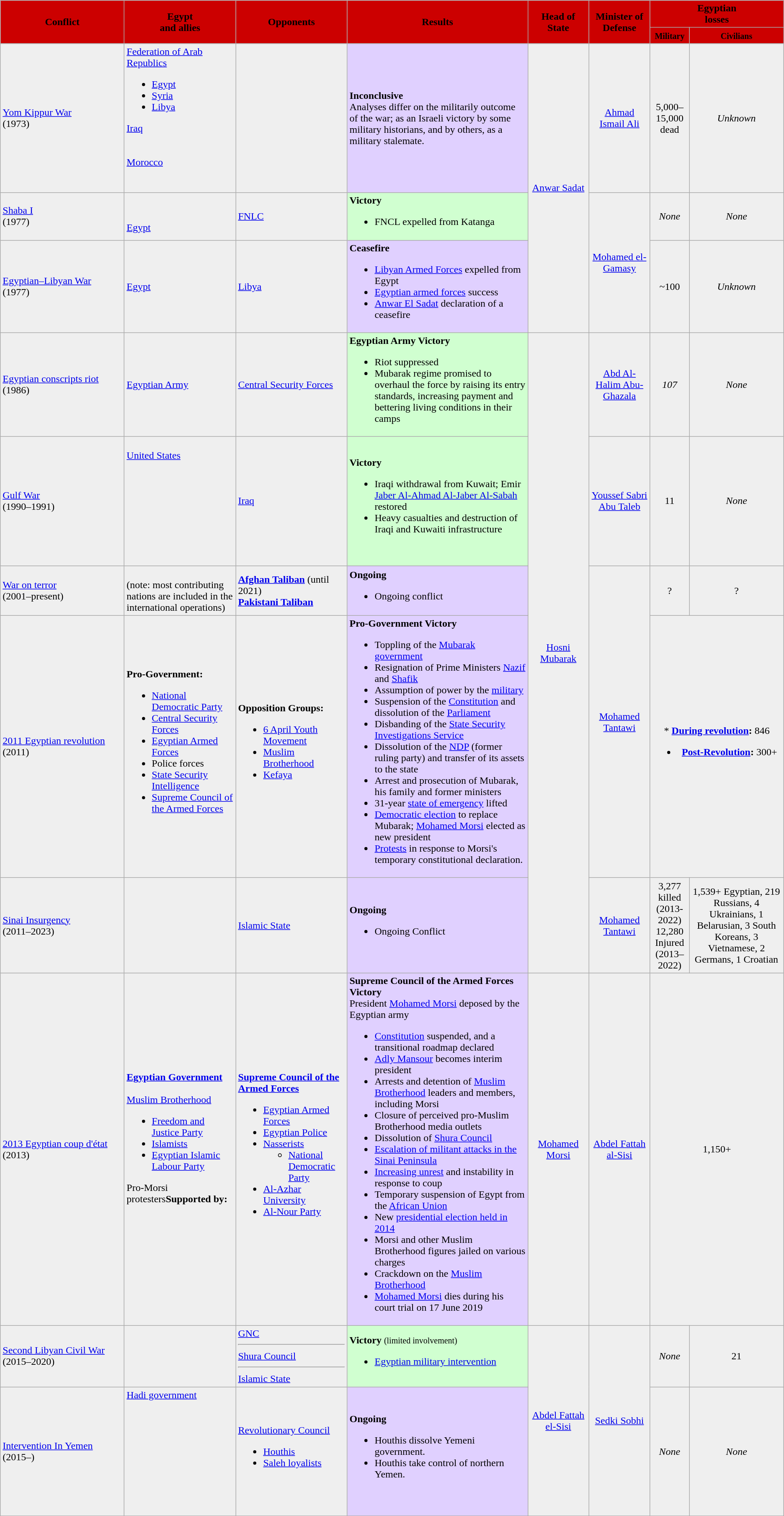<table class="wikitable">
<tr>
<th style="background:#CC0000" rowspan="2" width=190px><span>Conflict</span></th>
<th style="background:#CC0000" rowspan="2" width=170px><span>Egypt<br>and allies</span></th>
<th style="background:#CC0000" rowspan="2" width=170px><span>Opponents</span></th>
<th style="background:#CC0000" rowspan="2" width=280px><span>Results</span></th>
<th style="background:#CC0000" rowspan="2" width=90px><span>Head of State</span></th>
<th style="background:#CC0000" rowspan="2" width=90px><span>Minister of<br>Defense</span></th>
<th style="background:#CC0000" colspan="2"><span>Egyptian<br>losses</span></th>
</tr>
<tr>
<th style="background:#CC0000" rowspan="1" width=55px><span><small>Military</small></span></th>
<th style="background:#CC0000" rowspan="1" width=><span><small>Civilians</small></span></th>
</tr>
<tr>
</tr>
<tr>
<td style="background:#efefef"><a href='#'>Yom Kippur War</a> <br>(1973)</td>
<td style="background:#efefef"> <a href='#'>Federation of Arab Republics</a><br><ul><li> <a href='#'>Egypt</a></li><li> <a href='#'>Syria</a></li><li> <a href='#'>Libya</a></li></ul> <a href='#'>Iraq</a><br><br><br> <a href='#'>Morocco</a><br><br><br></td>
<td style="background:#efefef"></td>
<td style="background:#E0D0FF"><strong>Inconclusive</strong><br>Analyses differ on the militarily outcome of the war; as an Israeli victory by some military historians, and by others, as a military stalemate.</td>
<td style="background:#efefef;text-align:center;" rowspan=3><a href='#'>Anwar Sadat</a></td>
<td style="background:#efefef;text-align:center;"><a href='#'>Ahmad Ismail Ali</a></td>
<td style="background:#efefef;text-align:center;">5,000–15,000 dead</td>
<td style="background:#efefef;text-align:center;"><em>Unknown</em></td>
</tr>
<tr>
<td style="background:#efefef"><a href='#'>Shaba I</a><br>(1977)</td>
<td style="background:#efefef"><br><br> <a href='#'>Egypt</a></td>
<td style="background:#efefef"> <a href='#'>FNLC</a></td>
<td style="background:#D0FFD0"><strong>Victory</strong><br><ul><li>FNCL expelled from Katanga</li></ul></td>
<td style="background:#efefef;text-align:center;" rowspan=2><a href='#'>Mohamed el-Gamasy</a></td>
<td style="background:#efefef;text-align:center;"><em>None</em></td>
<td style="background:#efefef;text-align:center;"><em>None</em></td>
</tr>
<tr>
<td style="background:#efefef"><a href='#'>Egyptian–Libyan War</a><br>(1977)</td>
<td style="background:#efefef"> <a href='#'>Egypt</a></td>
<td style="background:#efefef"> <a href='#'>Libya</a></td>
<td style="background:#E0D0FF"><strong>Ceasefire</strong><br><ul><li><a href='#'>Libyan Armed Forces</a> expelled from Egypt</li><li><a href='#'>Egyptian armed forces</a> success</li><li><a href='#'>Anwar El Sadat</a> declaration of a ceasefire</li></ul></td>
<td style="background:#efefef;text-align:center;">~100</td>
<td style="background:#efefef;text-align:center;"><em>Unknown</em></td>
</tr>
<tr>
<td style="background:#efefef"><a href='#'>Egyptian conscripts riot</a><br>(1986)</td>
<td style="background:#efefef"> <a href='#'>Egyptian Army</a></td>
<td style="background:#efefef"> <a href='#'>Central Security Forces</a></td>
<td style="background:#D0FFD0"><strong>Egyptian Army Victory</strong><br><ul><li>Riot suppressed</li><li>Mubarak regime promised to overhaul the force by raising its entry standards, increasing payment and bettering living conditions in their camps</li></ul></td>
<td style="background:#efefef;text-align:center;" rowspan=5><a href='#'>Hosni Mubarak</a></td>
<td style="background:#efefef;text-align:center;"><a href='#'>Abd Al-Halim Abu-Ghazala</a></td>
<td style="background:#efefef;text-align:center;"><em> 107</em></td>
<td style="background:#efefef;text-align:center;"><em>None</em></td>
</tr>
<tr>
<td style="background:#efefef"><a href='#'>Gulf War</a> <br>(1990–1991)</td>
<td style="background:#efefef"><br> <a href='#'>United States</a><br><br><br><br><br><br><br><br><br><br></td>
<td style="background:#efefef"> <a href='#'>Iraq</a></td>
<td style="background:#D0FFD0"><strong>Victory</strong><br><ul><li>Iraqi withdrawal from Kuwait; Emir <a href='#'>Jaber Al-Ahmad Al-Jaber Al-Sabah</a> restored</li><li>Heavy casualties and destruction of Iraqi and Kuwaiti infrastructure</li></ul></td>
<td style="background:#efefef;text-align:center;"><a href='#'>Youssef Sabri Abu Taleb</a></td>
<td style="background:#efefef;text-align:center;">11</td>
<td style="background:#efefef;text-align:center;"><em>None</em></td>
</tr>
<tr>
<td style="background:#efefef"><a href='#'>War on terror</a> <br>(2001–present)</td>
<td style="background:#efefef"><br>
(note: most contributing nations are included in the international operations)</td>
<td style="background:#efefef"> <strong><a href='#'>Afghan Taliban</a></strong> (until 2021)<br> <strong><a href='#'>Pakistani Taliban</a></strong><br>
</td>
<td style="background:#E0D0FF"><strong>Ongoing</strong><br><ul><li>Ongoing conflict</li></ul></td>
<td style="background:#efefef;text-align:center;" rowspan=2><a href='#'>Mohamed Tantawi</a></td>
<td style="background:#efefef;text-align:center;">?</td>
<td style="background:#efefef;text-align:center;">?</td>
</tr>
<tr>
<td style="background:#efefef"><a href='#'>2011 Egyptian revolution</a><br>(2011)</td>
<td style="background:#efefef"> <strong>Pro-Government:</strong><br><ul><li><a href='#'>National Democratic Party</a></li><li><a href='#'>Central Security Forces</a></li><li><a href='#'>Egyptian Armed Forces</a></li><li>Police forces</li><li><a href='#'>State Security Intelligence</a></li><li><a href='#'>Supreme Council of the Armed Forces</a></li></ul></td>
<td style="background:#efefef"> <strong>Opposition Groups:</strong><br><ul><li><a href='#'>6 April Youth Movement</a></li><li><a href='#'>Muslim Brotherhood</a></li><li><a href='#'>Kefaya</a></li></ul></td>
<td style="background:#E0D0FF"><strong>Pro-Government Victory</strong><br><ul><li>Toppling of the <a href='#'>Mubarak government</a></li><li>Resignation of Prime Ministers <a href='#'>Nazif</a> and <a href='#'>Shafik</a></li><li>Assumption of power by the <a href='#'>military</a></li><li>Suspension of the <a href='#'>Constitution</a> and dissolution of the <a href='#'>Parliament</a></li><li>Disbanding of the <a href='#'>State Security Investigations Service</a></li><li>Dissolution of the <a href='#'>NDP</a> (former ruling party) and transfer of its assets to the state</li><li>Arrest and prosecution of Mubarak, his family and former ministers</li><li>31-year <a href='#'>state of emergency</a> lifted</li><li><a href='#'>Democratic election</a> to replace Mubarak; <a href='#'>Mohamed Morsi</a> elected as new president</li><li><a href='#'>Protests</a> in response to Morsi's temporary constitutional declaration.</li></ul></td>
<td style="background:#efefef;text-align:center;" colspan=2>* <strong><a href='#'>During revolution</a>:</strong> 846<br><ul><li><strong><a href='#'>Post-Revolution</a>:</strong> 300+</li></ul></td>
</tr>
<tr>
<td style="background:#efefef"><a href='#'>Sinai Insurgency</a><br>(2011–2023)</td>
<td style="background:#efefef"><br><br></td>
<td style="background:#efefef"> <a href='#'>Islamic State</a></td>
<td style="background:#E0D0FF"><strong>Ongoing</strong><br><ul><li>Ongoing Conflict</li></ul></td>
<td style="background:#efefef;text-align:center;"><a href='#'>Mohamed Tantawi</a></td>
<td style="background:#efefef;text-align:center;">3,277 killed (2013-2022) <br> 12,280 Injured (2013–2022)</td>
<td style="background:#efefef;text-align:center;">1,539+ Egyptian, 219 Russians, 4 Ukrainians, 1 Belarusian, 3 South Koreans, 3 Vietnamese, 2 Germans, 1 Croatian</td>
</tr>
<tr>
<td style="background:#efefef"><a href='#'>2013 Egyptian coup d'état</a><br>(2013)</td>
<td style="background:#efefef"> <strong><a href='#'>Egyptian Government</a></strong><br><br> <a href='#'>Muslim Brotherhood</a><ul><li> <a href='#'>Freedom and Justice Party</a></li><li> <a href='#'>Islamists</a></li><li> <a href='#'>Egyptian Islamic Labour Party</a></li></ul> Pro-Morsi protesters<strong>Supported by:</strong><br><br><br></td>
<td style="background:#efefef"> <strong><a href='#'>Supreme Council of the Armed Forces</a></strong><br><ul><li> <a href='#'>Egyptian Armed Forces</a></li><li> <a href='#'>Egyptian Police</a></li><li> <a href='#'>Nasserists</a><ul><li> <a href='#'>National Democratic Party</a></li></ul></li><li> <a href='#'>Al-Azhar University</a></li><li> <a href='#'>Al-Nour Party</a></li></ul></td>
<td style="background:#E0D0FF"><strong>Supreme Council of the Armed Forces Victory</strong><br>President <a href='#'>Mohamed Morsi</a> deposed by the Egyptian army<ul><li><a href='#'>Constitution</a> suspended, and a transitional roadmap declared</li><li><a href='#'>Adly Mansour</a> becomes interim president</li><li>Arrests and detention of <a href='#'>Muslim Brotherhood</a> leaders and members, including Morsi</li><li>Closure of perceived pro-Muslim Brotherhood media outlets</li><li>Dissolution of <a href='#'>Shura Council</a></li><li><a href='#'>Escalation of militant attacks in the Sinai Peninsula</a></li><li><a href='#'>Increasing unrest</a> and instability in response to coup</li><li>Temporary suspension of Egypt from the <a href='#'>African Union</a></li><li>New <a href='#'>presidential election held in 2014</a></li><li>Morsi and other Muslim Brotherhood figures jailed on various charges</li><li>Crackdown on the <a href='#'>Muslim Brotherhood</a></li><li><a href='#'>Mohamed Morsi</a> dies during his court trial on 17 June 2019</li></ul></td>
<td style="background:#efefef;text-align:center;" rowspan=1><a href='#'>Mohamed Morsi</a></td>
<td style="background:#efefef;text-align:center;"><a href='#'>Abdel Fattah al-Sisi</a></td>
<td style="background:#efefef;text-align:center;" colspan=2>1,150+</td>
</tr>
<tr>
<td style="background:#efefef"><a href='#'>Second Libyan Civil War</a><br>(2015–2020)</td>
<td style="background:#efefef"><br><br></td>
<td style="background:#efefef"> <a href='#'>GNC</a><hr> <a href='#'>Shura Council</a><hr> <a href='#'>Islamic State</a></td>
<td style="background:#D0FFD0"><strong>Victory</strong> <small>(limited involvement)</small><br><ul><li><a href='#'>Egyptian military intervention</a></li></ul></td>
<td style="background:#efefef;text-align:center;" rowspan=2><a href='#'>Abdel Fattah el-Sisi</a></td>
<td style="background:#efefef;text-align:center;" rowspan=2><a href='#'>Sedki Sobhi</a></td>
<td style="background:#efefef;text-align:center;"><em>None</em></td>
<td style="background:#efefef;text-align:center;">21</td>
</tr>
<tr>
<td style="background:#efefef"><a href='#'>Intervention In Yemen</a> <br> (2015–)</td>
<td style="background:#efefef"> <a href='#'>Hadi government</a><br><br><br><br><br><br><br><br><br><br><br></td>
<td style="background:#efefef"> <a href='#'>Revolutionary Council</a><br><ul><li> <a href='#'>Houthis</a></li><li> <a href='#'>Saleh loyalists</a></li></ul></td>
<td style="background:#E0D0FF"><strong>Ongoing</strong><br><ul><li>Houthis dissolve Yemeni government.</li><li>Houthis take control of northern Yemen.</li></ul></td>
<td style="background:#efefef;text-align:center;"><em>None</em></td>
<td style="background:#efefef;text-align:center;"><em>None</em></td>
</tr>
</table>
